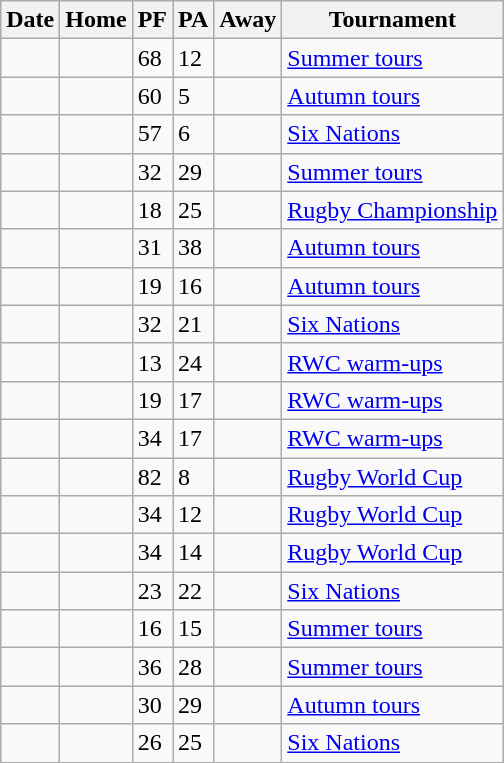<table class="wikitable sortable">
<tr>
<th>Date</th>
<th>Home</th>
<th>PF</th>
<th>PA</th>
<th>Away</th>
<th>Tournament</th>
</tr>
<tr>
<td></td>
<td></td>
<td>68</td>
<td>12</td>
<td></td>
<td><a href='#'>Summer tours</a></td>
</tr>
<tr>
<td></td>
<td></td>
<td>60</td>
<td>5</td>
<td></td>
<td><a href='#'>Autumn tours</a></td>
</tr>
<tr>
<td></td>
<td></td>
<td>57</td>
<td>6</td>
<td></td>
<td><a href='#'>Six Nations</a></td>
</tr>
<tr>
<td></td>
<td></td>
<td>32</td>
<td>29</td>
<td></td>
<td><a href='#'>Summer tours</a></td>
</tr>
<tr>
<td></td>
<td></td>
<td>18</td>
<td>25</td>
<td></td>
<td><a href='#'>Rugby Championship</a></td>
</tr>
<tr>
<td></td>
<td></td>
<td>31</td>
<td>38</td>
<td></td>
<td><a href='#'>Autumn tours</a></td>
</tr>
<tr>
<td></td>
<td></td>
<td>19</td>
<td>16</td>
<td></td>
<td><a href='#'>Autumn tours</a></td>
</tr>
<tr>
<td></td>
<td></td>
<td>32</td>
<td>21</td>
<td></td>
<td><a href='#'>Six Nations</a></td>
</tr>
<tr>
<td></td>
<td></td>
<td>13</td>
<td>24</td>
<td></td>
<td><a href='#'>RWC warm-ups</a></td>
</tr>
<tr>
<td></td>
<td></td>
<td>19</td>
<td>17</td>
<td></td>
<td><a href='#'>RWC warm-ups</a></td>
</tr>
<tr>
<td></td>
<td></td>
<td>34</td>
<td>17</td>
<td></td>
<td><a href='#'>RWC warm-ups</a></td>
</tr>
<tr>
<td></td>
<td></td>
<td>82</td>
<td>8</td>
<td></td>
<td><a href='#'>Rugby World Cup</a></td>
</tr>
<tr>
<td></td>
<td></td>
<td>34</td>
<td>12</td>
<td></td>
<td><a href='#'>Rugby World Cup</a></td>
</tr>
<tr>
<td></td>
<td></td>
<td>34</td>
<td>14</td>
<td></td>
<td><a href='#'>Rugby World Cup</a></td>
</tr>
<tr>
<td></td>
<td></td>
<td>23</td>
<td>22</td>
<td></td>
<td><a href='#'>Six Nations</a></td>
</tr>
<tr>
<td></td>
<td></td>
<td>16</td>
<td>15</td>
<td></td>
<td><a href='#'>Summer tours</a></td>
</tr>
<tr>
<td></td>
<td></td>
<td>36</td>
<td>28</td>
<td></td>
<td><a href='#'>Summer tours</a></td>
</tr>
<tr>
<td></td>
<td></td>
<td>30</td>
<td>29</td>
<td></td>
<td><a href='#'>Autumn tours</a></td>
</tr>
<tr>
<td></td>
<td></td>
<td>26</td>
<td>25</td>
<td></td>
<td><a href='#'>Six Nations</a></td>
</tr>
</table>
